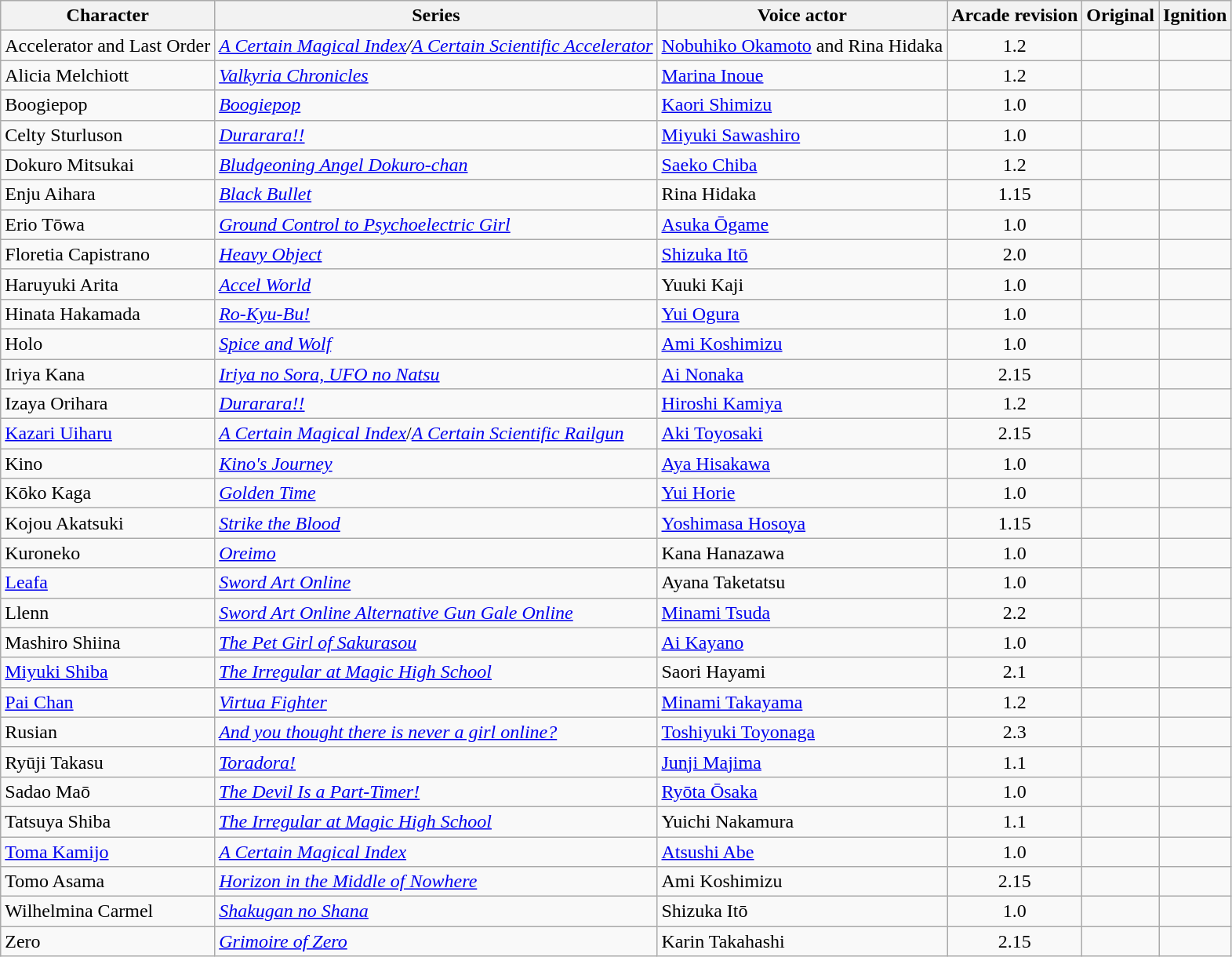<table class="wikitable sortable">
<tr>
<th>Character</th>
<th>Series</th>
<th>Voice actor</th>
<th style="text-align:center;">Arcade revision</th>
<th class="unsortable">Original</th>
<th class="unsortable">Ignition</th>
</tr>
<tr>
<td>Accelerator and Last Order</td>
<td><em><a href='#'>A Certain Magical Index</a>/<a href='#'>A Certain Scientific Accelerator</a></em></td>
<td><a href='#'>Nobuhiko Okamoto</a> and Rina Hidaka</td>
<td style="text-align:center;">1.2</td>
<td></td>
<td></td>
</tr>
<tr>
<td>Alicia Melchiott</td>
<td><em><a href='#'>Valkyria Chronicles</a></em></td>
<td><a href='#'>Marina Inoue</a></td>
<td style="text-align:center;">1.2</td>
<td></td>
<td></td>
</tr>
<tr>
<td>Boogiepop</td>
<td><em><a href='#'>Boogiepop</a></em></td>
<td><a href='#'>Kaori Shimizu</a></td>
<td style="text-align:center;">1.0</td>
<td></td>
<td></td>
</tr>
<tr>
<td>Celty Sturluson</td>
<td><em><a href='#'>Durarara!!</a></em></td>
<td><a href='#'>Miyuki Sawashiro</a></td>
<td style="text-align:center;">1.0</td>
<td></td>
<td></td>
</tr>
<tr>
<td>Dokuro Mitsukai</td>
<td><em><a href='#'>Bludgeoning Angel Dokuro-chan</a></em></td>
<td><a href='#'>Saeko Chiba</a></td>
<td style="text-align:center;">1.2</td>
<td></td>
<td></td>
</tr>
<tr>
<td>Enju Aihara</td>
<td><em><a href='#'>Black Bullet</a></em></td>
<td>Rina Hidaka</td>
<td style="text-align:center;">1.15</td>
<td></td>
<td></td>
</tr>
<tr>
<td>Erio Tōwa</td>
<td><em><a href='#'>Ground Control to Psychoelectric Girl</a></em></td>
<td><a href='#'>Asuka Ōgame</a></td>
<td style="text-align:center;">1.0</td>
<td></td>
<td></td>
</tr>
<tr>
<td>Floretia Capistrano</td>
<td><em><a href='#'>Heavy Object</a></em></td>
<td><a href='#'>Shizuka Itō</a></td>
<td style="text-align:center;">2.0</td>
<td></td>
<td></td>
</tr>
<tr>
<td>Haruyuki Arita</td>
<td><em><a href='#'>Accel World</a></em></td>
<td>Yuuki Kaji</td>
<td style="text-align:center;">1.0</td>
<td></td>
<td></td>
</tr>
<tr>
<td>Hinata Hakamada</td>
<td><em><a href='#'>Ro-Kyu-Bu!</a></em></td>
<td><a href='#'>Yui Ogura</a></td>
<td style="text-align:center;">1.0</td>
<td></td>
<td></td>
</tr>
<tr>
<td>Holo</td>
<td><em><a href='#'>Spice and Wolf</a></em></td>
<td><a href='#'>Ami Koshimizu</a></td>
<td style="text-align:center;">1.0</td>
<td></td>
<td></td>
</tr>
<tr>
<td>Iriya Kana</td>
<td><em><a href='#'>Iriya no Sora, UFO no Natsu</a></em></td>
<td><a href='#'>Ai Nonaka</a></td>
<td style="text-align:center;">2.15</td>
<td></td>
<td></td>
</tr>
<tr>
<td>Izaya Orihara</td>
<td><em><a href='#'>Durarara!!</a></em></td>
<td><a href='#'>Hiroshi Kamiya</a></td>
<td style="text-align:center;">1.2</td>
<td></td>
<td></td>
</tr>
<tr>
<td><a href='#'>Kazari Uiharu</a></td>
<td><em><a href='#'>A Certain Magical Index</a></em>/<em><a href='#'>A Certain Scientific Railgun</a></em></td>
<td><a href='#'>Aki Toyosaki</a></td>
<td style="text-align:center;">2.15</td>
<td></td>
<td></td>
</tr>
<tr>
<td>Kino</td>
<td><em><a href='#'>Kino's Journey</a></em></td>
<td><a href='#'>Aya Hisakawa</a></td>
<td style="text-align:center;">1.0</td>
<td></td>
<td></td>
</tr>
<tr>
<td>Kōko Kaga</td>
<td><em><a href='#'>Golden Time</a></em></td>
<td><a href='#'>Yui Horie</a></td>
<td style="text-align:center;">1.0</td>
<td></td>
<td></td>
</tr>
<tr>
<td>Kojou Akatsuki</td>
<td><em><a href='#'>Strike the Blood</a></em></td>
<td><a href='#'>Yoshimasa Hosoya</a></td>
<td style="text-align:center;">1.15</td>
<td></td>
<td></td>
</tr>
<tr>
<td>Kuroneko</td>
<td><em><a href='#'>Oreimo</a></em></td>
<td>Kana Hanazawa</td>
<td style="text-align:center;">1.0</td>
<td></td>
<td></td>
</tr>
<tr>
<td><a href='#'>Leafa</a></td>
<td><em><a href='#'>Sword Art Online</a></em></td>
<td>Ayana Taketatsu</td>
<td style="text-align:center;">1.0</td>
<td></td>
<td></td>
</tr>
<tr>
<td>Llenn</td>
<td><em><a href='#'>Sword Art Online Alternative Gun Gale Online</a></em></td>
<td><a href='#'>Minami Tsuda</a></td>
<td style="text-align:center;">2.2</td>
<td></td>
<td></td>
</tr>
<tr>
<td>Mashiro Shiina</td>
<td><em><a href='#'>The Pet Girl of Sakurasou</a></em></td>
<td><a href='#'>Ai Kayano</a></td>
<td style="text-align:center;">1.0</td>
<td></td>
<td></td>
</tr>
<tr>
<td><a href='#'>Miyuki Shiba</a></td>
<td><em><a href='#'>The Irregular at Magic High School</a></em></td>
<td>Saori Hayami</td>
<td style="text-align:center;">2.1</td>
<td></td>
<td></td>
</tr>
<tr>
<td><a href='#'>Pai Chan</a></td>
<td><em><a href='#'>Virtua Fighter</a></em></td>
<td><a href='#'>Minami Takayama</a></td>
<td style="text-align:center;">1.2</td>
<td></td>
<td></td>
</tr>
<tr>
<td>Rusian</td>
<td><em><a href='#'>And you thought there is never a girl online?</a></em></td>
<td><a href='#'>Toshiyuki Toyonaga</a></td>
<td style="text-align:center;">2.3</td>
<td></td>
<td></td>
</tr>
<tr>
<td>Ryūji Takasu</td>
<td><em><a href='#'>Toradora!</a></em></td>
<td><a href='#'>Junji Majima</a></td>
<td style="text-align:center;">1.1</td>
<td></td>
<td></td>
</tr>
<tr>
<td>Sadao Maō</td>
<td><em><a href='#'>The Devil Is a Part-Timer!</a></em></td>
<td><a href='#'>Ryōta Ōsaka</a></td>
<td style="text-align:center;">1.0</td>
<td></td>
<td></td>
</tr>
<tr>
<td>Tatsuya Shiba</td>
<td><em><a href='#'>The Irregular at Magic High School</a></em></td>
<td>Yuichi Nakamura</td>
<td style="text-align:center;">1.1</td>
<td></td>
<td></td>
</tr>
<tr>
<td><a href='#'>Toma Kamijo</a></td>
<td><em><a href='#'>A Certain Magical Index</a></em></td>
<td><a href='#'>Atsushi Abe</a></td>
<td style="text-align:center;">1.0</td>
<td></td>
<td></td>
</tr>
<tr>
<td>Tomo Asama</td>
<td><em><a href='#'>Horizon in the Middle of Nowhere</a></em></td>
<td>Ami Koshimizu</td>
<td style="text-align:center;">2.15</td>
<td></td>
<td></td>
</tr>
<tr>
<td>Wilhelmina Carmel</td>
<td><em><a href='#'>Shakugan no Shana</a></em></td>
<td>Shizuka Itō</td>
<td style="text-align:center;">1.0</td>
<td></td>
<td></td>
</tr>
<tr>
<td>Zero</td>
<td><em><a href='#'>Grimoire of Zero</a></em></td>
<td>Karin Takahashi</td>
<td style="text-align:center;">2.15</td>
<td></td>
<td></td>
</tr>
</table>
